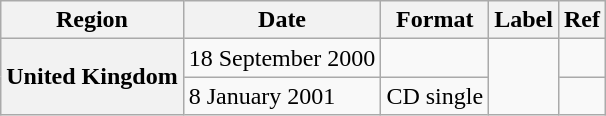<table class="wikitable plainrowheaders">
<tr>
<th scope="col">Region</th>
<th scope="col">Date</th>
<th scope="col">Format</th>
<th scope="col">Label</th>
<th scope="col">Ref</th>
</tr>
<tr>
<th scope="row" rowspan="2">United Kingdom</th>
<td>18 September 2000</td>
<td></td>
<td rowspan="2"></td>
<td></td>
</tr>
<tr>
<td>8 January 2001</td>
<td>CD single</td>
<td></td>
</tr>
</table>
